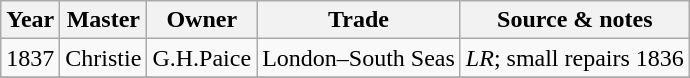<table class=" wikitable">
<tr>
<th>Year</th>
<th>Master</th>
<th>Owner</th>
<th>Trade</th>
<th>Source & notes</th>
</tr>
<tr>
<td>1837</td>
<td>Christie</td>
<td>G.H.Paice</td>
<td>London–South Seas</td>
<td><em>LR</em>; small repairs 1836</td>
</tr>
<tr>
</tr>
</table>
